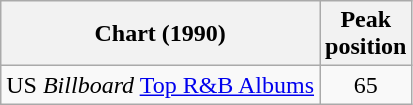<table class="wikitable">
<tr>
<th>Chart (1990)</th>
<th>Peak<br>position</th>
</tr>
<tr>
<td>US <em>Billboard</em> <a href='#'>Top R&B Albums</a></td>
<td style="text-align:center;">65</td>
</tr>
</table>
